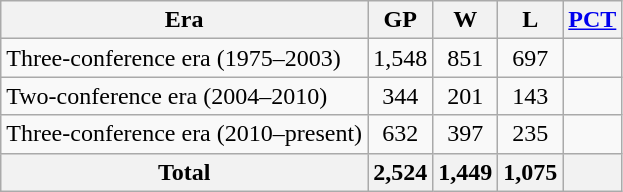<table class=wikitable style="text-align:center;">
<tr>
<th>Era</th>
<th>GP</th>
<th>W</th>
<th>L</th>
<th><a href='#'>PCT</a></th>
</tr>
<tr>
<td align=left>Three-conference era (1975–2003)</td>
<td>1,548</td>
<td>851</td>
<td>697</td>
<td></td>
</tr>
<tr>
<td align=left>Two-conference era (2004–2010)</td>
<td>344</td>
<td>201</td>
<td>143</td>
<td></td>
</tr>
<tr>
<td align=left>Three-conference era (2010–present)</td>
<td>632</td>
<td>397</td>
<td>235</td>
<td></td>
</tr>
<tr>
<th>Total</th>
<th>2,524</th>
<th>1,449</th>
<th>1,075</th>
<th></th>
</tr>
</table>
